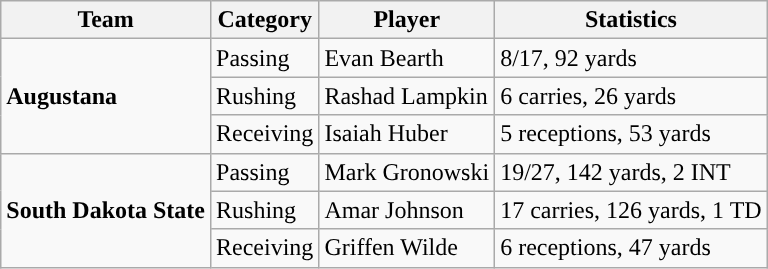<table class="wikitable" style="float: left;">
<tr>
<th>Team</th>
<th>Category</th>
<th>Player</th>
<th>Statistics</th>
</tr>
<tr>
<td rowspan=3><strong>Augustana</strong></td>
<td>Passing</td>
<td>Evan Bearth</td>
<td>8/17, 92 yards</td>
</tr>
<tr>
<td>Rushing</td>
<td>Rashad Lampkin</td>
<td>6 carries, 26 yards</td>
</tr>
<tr>
<td>Receiving</td>
<td>Isaiah Huber</td>
<td>5 receptions, 53 yards</td>
</tr>
<tr>
<td rowspan=3><strong>South Dakota State</strong></td>
<td>Passing</td>
<td>Mark Gronowski</td>
<td>19/27, 142 yards, 2 INT</td>
</tr>
<tr>
<td>Rushing</td>
<td>Amar Johnson</td>
<td>17 carries, 126 yards, 1 TD</td>
</tr>
<tr>
<td>Receiving</td>
<td>Griffen Wilde</td>
<td>6 receptions, 47 yards</td>
</tr>
</table>
